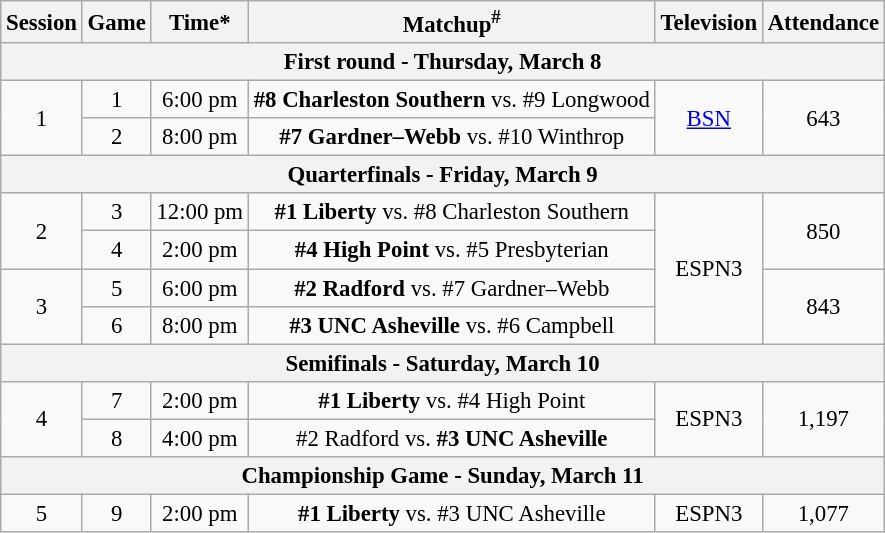<table class="wikitable" style="font-size: 95%; text-align:center;">
<tr>
<th>Session</th>
<th>Game</th>
<th>Time*</th>
<th>Matchup<sup>#</sup></th>
<th>Television</th>
<th>Attendance</th>
</tr>
<tr>
<th colspan=6>First round - Thursday, March 8</th>
</tr>
<tr>
<td rowspan=2>1</td>
<td>1</td>
<td>6:00 pm</td>
<td><strong>#8 Charleston Southern</strong> vs. #9 Longwood</td>
<td rowspan=2><a href='#'>BSN</a></td>
<td rowspan=2>643</td>
</tr>
<tr>
<td>2</td>
<td>8:00 pm</td>
<td><strong>#7 Gardner–Webb</strong> vs. #10 Winthrop</td>
</tr>
<tr>
<th colspan=6>Quarterfinals - Friday, March 9</th>
</tr>
<tr>
<td rowspan=2>2</td>
<td>3</td>
<td>12:00 pm</td>
<td><strong>#1 Liberty</strong> vs. #8 Charleston Southern</td>
<td rowspan=4>ESPN3</td>
<td rowspan=2>850</td>
</tr>
<tr>
<td>4</td>
<td>2:00 pm</td>
<td><strong>#4 High Point</strong> vs. #5 Presbyterian</td>
</tr>
<tr>
<td rowspan=2>3</td>
<td>5</td>
<td>6:00 pm</td>
<td><strong>#2 Radford</strong> vs. #7 Gardner–Webb</td>
<td rowspan=2>843</td>
</tr>
<tr>
<td>6</td>
<td>8:00 pm</td>
<td><strong>#3 UNC Asheville</strong> vs. #6 Campbell</td>
</tr>
<tr>
<th colspan=6>Semifinals - Saturday, March 10</th>
</tr>
<tr>
<td rowspan=2>4</td>
<td>7</td>
<td>2:00 pm</td>
<td><strong>#1 Liberty</strong> vs. #4 High Point</td>
<td rowspan=2>ESPN3</td>
<td rowspan=2>1,197</td>
</tr>
<tr>
<td>8</td>
<td>4:00 pm</td>
<td>#2 Radford vs. <strong>#3 UNC Asheville</strong></td>
</tr>
<tr>
<th colspan=6>Championship Game - Sunday, March 11</th>
</tr>
<tr>
<td>5</td>
<td>9</td>
<td>2:00 pm</td>
<td><strong>#1 Liberty</strong> vs. #3 UNC Asheville</td>
<td rowspan=1>ESPN3</td>
<td rowspan=1>1,077</td>
</tr>
</table>
